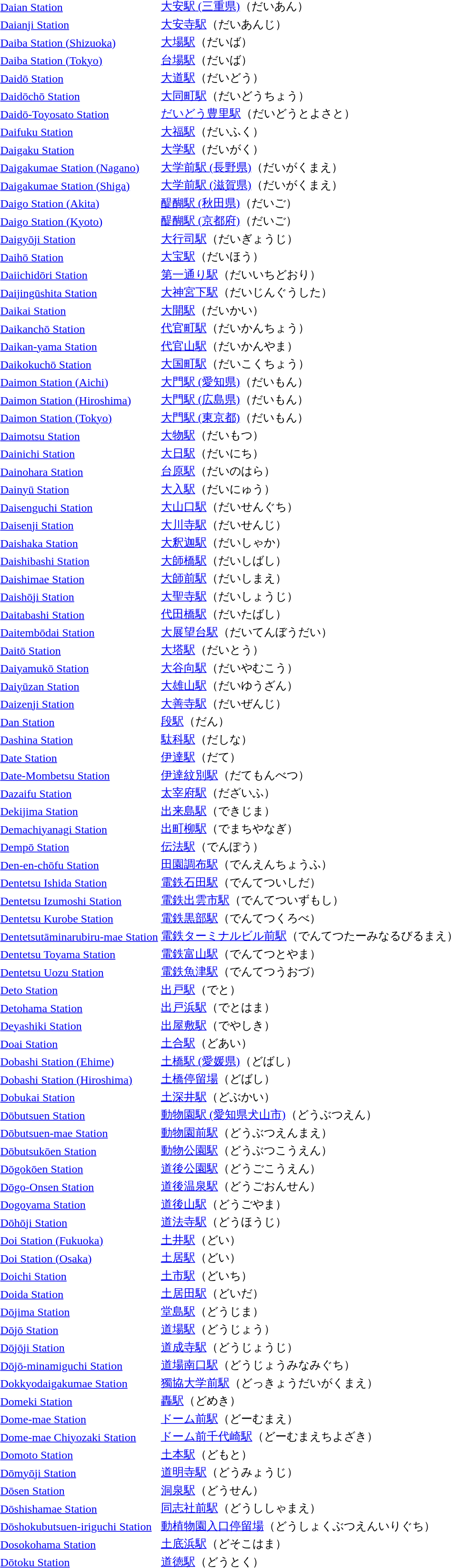<table>
<tr>
<td><a href='#'>Daian Station</a></td>
<td><a href='#'>大安駅 (三重県)</a>（だいあん）</td>
</tr>
<tr>
<td><a href='#'>Daianji Station</a></td>
<td><a href='#'>大安寺駅</a>（だいあんじ）</td>
</tr>
<tr>
<td><a href='#'>Daiba Station (Shizuoka)</a></td>
<td><a href='#'>大場駅</a>（だいば）</td>
</tr>
<tr>
<td><a href='#'>Daiba Station (Tokyo)</a></td>
<td><a href='#'>台場駅</a>（だいば）</td>
</tr>
<tr>
<td><a href='#'>Daidō Station</a></td>
<td><a href='#'>大道駅</a>（だいどう）</td>
</tr>
<tr>
<td><a href='#'>Daidōchō Station</a></td>
<td><a href='#'>大同町駅</a>（だいどうちょう）</td>
</tr>
<tr>
<td><a href='#'>Daidō-Toyosato Station</a></td>
<td><a href='#'>だいどう豊里駅</a>（だいどうとよさと）</td>
</tr>
<tr>
<td><a href='#'>Daifuku Station</a></td>
<td><a href='#'>大福駅</a>（だいふく）</td>
</tr>
<tr>
<td><a href='#'>Daigaku Station</a></td>
<td><a href='#'>大学駅</a>（だいがく）</td>
</tr>
<tr>
<td><a href='#'>Daigakumae Station (Nagano)</a></td>
<td><a href='#'>大学前駅 (長野県)</a>（だいがくまえ）</td>
</tr>
<tr>
<td><a href='#'>Daigakumae Station (Shiga)</a></td>
<td><a href='#'>大学前駅 (滋賀県)</a>（だいがくまえ）</td>
</tr>
<tr>
<td><a href='#'>Daigo Station (Akita)</a></td>
<td><a href='#'>醍醐駅 (秋田県)</a>（だいご）</td>
</tr>
<tr>
<td><a href='#'>Daigo Station (Kyoto)</a></td>
<td><a href='#'>醍醐駅 (京都府)</a>（だいご）</td>
</tr>
<tr>
<td><a href='#'>Daigyōji Station</a></td>
<td><a href='#'>大行司駅</a>（だいぎょうじ）</td>
</tr>
<tr>
<td><a href='#'>Daihō Station</a></td>
<td><a href='#'>大宝駅</a>（だいほう）</td>
</tr>
<tr>
<td><a href='#'>Daiichidōri Station</a></td>
<td><a href='#'>第一通り駅</a>（だいいちどおり）</td>
</tr>
<tr>
<td><a href='#'>Daijingūshita Station</a></td>
<td><a href='#'>大神宮下駅</a>（だいじんぐうした）</td>
</tr>
<tr>
<td><a href='#'>Daikai Station</a></td>
<td><a href='#'>大開駅</a>（だいかい）</td>
</tr>
<tr>
<td><a href='#'>Daikanchō Station</a></td>
<td><a href='#'>代官町駅</a>（だいかんちょう）</td>
</tr>
<tr>
<td><a href='#'>Daikan-yama Station</a></td>
<td><a href='#'>代官山駅</a>（だいかんやま）</td>
</tr>
<tr>
<td><a href='#'>Daikokuchō Station</a></td>
<td><a href='#'>大国町駅</a>（だいこくちょう）</td>
</tr>
<tr>
<td><a href='#'>Daimon Station (Aichi)</a></td>
<td><a href='#'>大門駅 (愛知県)</a>（だいもん）</td>
</tr>
<tr>
<td><a href='#'>Daimon Station (Hiroshima)</a></td>
<td><a href='#'>大門駅 (広島県)</a>（だいもん）</td>
</tr>
<tr>
<td><a href='#'>Daimon Station (Tokyo)</a></td>
<td><a href='#'>大門駅 (東京都)</a>（だいもん）</td>
</tr>
<tr>
<td><a href='#'>Daimotsu Station</a></td>
<td><a href='#'>大物駅</a>（だいもつ）</td>
</tr>
<tr>
<td><a href='#'>Dainichi Station</a></td>
<td><a href='#'>大日駅</a>（だいにち）</td>
</tr>
<tr>
<td><a href='#'>Dainohara Station</a></td>
<td><a href='#'>台原駅</a>（だいのはら）</td>
</tr>
<tr>
<td><a href='#'>Dainyū Station</a></td>
<td><a href='#'>大入駅</a>（だいにゅう）</td>
</tr>
<tr>
<td><a href='#'>Daisenguchi Station</a></td>
<td><a href='#'>大山口駅</a>（だいせんぐち）</td>
</tr>
<tr>
<td><a href='#'>Daisenji Station</a></td>
<td><a href='#'>大川寺駅</a>（だいせんじ）</td>
</tr>
<tr>
<td><a href='#'>Daishaka Station</a></td>
<td><a href='#'>大釈迦駅</a>（だいしゃか）</td>
</tr>
<tr>
<td><a href='#'>Daishibashi Station</a></td>
<td><a href='#'>大師橋駅</a>（だいしばし）</td>
</tr>
<tr>
<td><a href='#'>Daishimae Station</a></td>
<td><a href='#'>大師前駅</a>（だいしまえ）</td>
</tr>
<tr>
<td><a href='#'>Daishōji Station</a></td>
<td><a href='#'>大聖寺駅</a>（だいしょうじ）</td>
</tr>
<tr>
<td><a href='#'>Daitabashi Station</a></td>
<td><a href='#'>代田橋駅</a>（だいたばし）</td>
</tr>
<tr>
<td><a href='#'>Daitembōdai Station</a></td>
<td><a href='#'>大展望台駅</a>（だいてんぼうだい）</td>
</tr>
<tr>
<td><a href='#'>Daitō Station</a></td>
<td><a href='#'>大塔駅</a>（だいとう）</td>
</tr>
<tr>
<td><a href='#'>Daiyamukō Station</a></td>
<td><a href='#'>大谷向駅</a>（だいやむこう）</td>
</tr>
<tr>
<td><a href='#'>Daiyūzan Station</a></td>
<td><a href='#'>大雄山駅</a>（だいゆうざん）</td>
</tr>
<tr>
<td><a href='#'>Daizenji Station</a></td>
<td><a href='#'>大善寺駅</a>（だいぜんじ）</td>
</tr>
<tr>
<td><a href='#'>Dan Station</a></td>
<td><a href='#'>段駅</a>（だん）</td>
</tr>
<tr>
<td><a href='#'>Dashina Station</a></td>
<td><a href='#'>駄科駅</a>（だしな）</td>
</tr>
<tr>
<td><a href='#'>Date Station</a></td>
<td><a href='#'>伊達駅</a>（だて）</td>
</tr>
<tr>
<td><a href='#'>Date-Mombetsu Station</a></td>
<td><a href='#'>伊達紋別駅</a>（だてもんべつ）</td>
</tr>
<tr>
<td><a href='#'>Dazaifu Station</a></td>
<td><a href='#'>太宰府駅</a>（だざいふ）</td>
</tr>
<tr>
<td><a href='#'>Dekijima Station</a></td>
<td><a href='#'>出来島駅</a>（できじま）</td>
</tr>
<tr>
<td><a href='#'>Demachiyanagi Station</a></td>
<td><a href='#'>出町柳駅</a>（でまちやなぎ）</td>
</tr>
<tr>
<td><a href='#'>Dempō Station</a></td>
<td><a href='#'>伝法駅</a>（でんぽう）</td>
</tr>
<tr>
<td><a href='#'>Den-en-chōfu Station</a></td>
<td><a href='#'>田園調布駅</a>（でんえんちょうふ）</td>
</tr>
<tr>
<td><a href='#'>Dentetsu Ishida Station</a></td>
<td><a href='#'>電鉄石田駅</a>（でんてついしだ）</td>
</tr>
<tr>
<td><a href='#'>Dentetsu Izumoshi Station</a></td>
<td><a href='#'>電鉄出雲市駅</a>（でんてついずもし）</td>
</tr>
<tr>
<td><a href='#'>Dentetsu Kurobe Station</a></td>
<td><a href='#'>電鉄黒部駅</a>（でんてつくろべ）</td>
</tr>
<tr>
<td><a href='#'>Dentetsutāminarubiru-mae Station</a></td>
<td><a href='#'>電鉄ターミナルビル前駅</a>（でんてつたーみなるびるまえ）</td>
</tr>
<tr>
<td><a href='#'>Dentetsu Toyama Station</a></td>
<td><a href='#'>電鉄富山駅</a>（でんてつとやま）</td>
</tr>
<tr>
<td><a href='#'>Dentetsu Uozu Station</a></td>
<td><a href='#'>電鉄魚津駅</a>（でんてつうおづ）</td>
</tr>
<tr>
<td><a href='#'>Deto Station</a></td>
<td><a href='#'>出戸駅</a>（でと）</td>
</tr>
<tr>
<td><a href='#'>Detohama Station</a></td>
<td><a href='#'>出戸浜駅</a>（でとはま）</td>
</tr>
<tr>
<td><a href='#'>Deyashiki Station</a></td>
<td><a href='#'>出屋敷駅</a>（でやしき）</td>
</tr>
<tr>
<td><a href='#'>Doai Station</a></td>
<td><a href='#'>土合駅</a>（どあい）</td>
</tr>
<tr>
<td><a href='#'>Dobashi Station (Ehime)</a></td>
<td><a href='#'>土橋駅 (愛媛県)</a>（どばし）</td>
</tr>
<tr>
<td><a href='#'>Dobashi Station (Hiroshima)</a></td>
<td><a href='#'>土橋停留場</a>（どばし）</td>
</tr>
<tr>
<td><a href='#'>Dobukai Station</a></td>
<td><a href='#'>土深井駅</a>（どぶかい）</td>
</tr>
<tr>
<td><a href='#'>Dōbutsuen Station</a></td>
<td><a href='#'>動物園駅 (愛知県犬山市)</a>（どうぶつえん）</td>
</tr>
<tr>
<td><a href='#'>Dōbutsuen-mae Station</a></td>
<td><a href='#'>動物園前駅</a>（どうぶつえんまえ）</td>
</tr>
<tr>
<td><a href='#'>Dōbutsukōen Station</a></td>
<td><a href='#'>動物公園駅</a>（どうぶつこうえん）</td>
</tr>
<tr>
<td><a href='#'>Dōgokōen Station</a></td>
<td><a href='#'>道後公園駅</a>（どうごこうえん）</td>
</tr>
<tr>
<td><a href='#'>Dōgo-Onsen Station</a></td>
<td><a href='#'>道後温泉駅</a>（どうごおんせん）</td>
</tr>
<tr>
<td><a href='#'>Dogoyama Station</a></td>
<td><a href='#'>道後山駅</a>（どうごやま）</td>
</tr>
<tr>
<td><a href='#'>Dōhōji Station</a></td>
<td><a href='#'>道法寺駅</a>（どうほうじ）</td>
</tr>
<tr>
<td><a href='#'>Doi Station (Fukuoka)</a></td>
<td><a href='#'>土井駅</a>（どい）</td>
</tr>
<tr>
<td><a href='#'>Doi Station (Osaka)</a></td>
<td><a href='#'>土居駅</a>（どい）</td>
</tr>
<tr>
<td><a href='#'>Doichi Station</a></td>
<td><a href='#'>土市駅</a>（どいち）</td>
</tr>
<tr>
<td><a href='#'>Doida Station</a></td>
<td><a href='#'>土居田駅</a>（どいだ）</td>
</tr>
<tr>
<td><a href='#'>Dōjima Station</a></td>
<td><a href='#'>堂島駅</a>（どうじま）</td>
</tr>
<tr>
<td><a href='#'>Dōjō Station</a></td>
<td><a href='#'>道場駅</a>（どうじょう）</td>
</tr>
<tr>
<td><a href='#'>Dōjōji Station</a></td>
<td><a href='#'>道成寺駅</a>（どうじょうじ）</td>
</tr>
<tr>
<td><a href='#'>Dōjō-minamiguchi Station</a></td>
<td><a href='#'>道場南口駅</a>（どうじょうみなみぐち）</td>
</tr>
<tr>
<td><a href='#'>Dokkyodaigakumae Station</a></td>
<td><a href='#'>獨協大学前駅</a>（どっきょうだいがくまえ）</td>
</tr>
<tr>
<td><a href='#'>Domeki Station</a></td>
<td><a href='#'>轟駅</a>（どめき）</td>
</tr>
<tr>
<td><a href='#'>Dome-mae Station</a></td>
<td><a href='#'>ドーム前駅</a>（どーむまえ）</td>
</tr>
<tr>
<td><a href='#'>Dome-mae Chiyozaki Station</a></td>
<td><a href='#'>ドーム前千代崎駅</a>（どーむまえちよざき）</td>
</tr>
<tr>
<td><a href='#'>Domoto Station</a></td>
<td><a href='#'>土本駅</a>（どもと）</td>
</tr>
<tr>
<td><a href='#'>Dōmyōji Station</a></td>
<td><a href='#'>道明寺駅</a>（どうみょうじ）</td>
</tr>
<tr>
<td><a href='#'>Dōsen Station</a></td>
<td><a href='#'>洞泉駅</a>（どうせん）</td>
</tr>
<tr>
<td><a href='#'>Dōshishamae Station</a></td>
<td><a href='#'>同志社前駅</a>（どうししゃまえ）</td>
</tr>
<tr>
<td><a href='#'>Dōshokubutsuen-iriguchi Station</a></td>
<td><a href='#'>動植物園入口停留場</a>（どうしょくぶつえんいりぐち）</td>
</tr>
<tr>
<td><a href='#'>Dosokohama Station</a></td>
<td><a href='#'>土底浜駅</a>（どそこはま）</td>
</tr>
<tr>
<td><a href='#'>Dōtoku Station</a></td>
<td><a href='#'>道徳駅</a>（どうとく）</td>
</tr>
</table>
